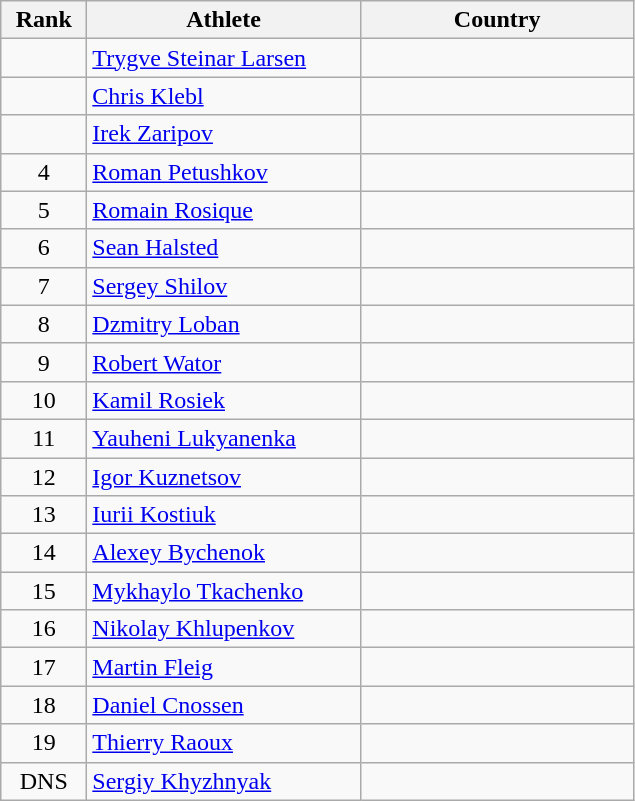<table class="wikitable" style="text-align: center">
<tr>
<th width=50>Rank</th>
<th width=175>Athlete</th>
<th width=175>Country</th>
</tr>
<tr>
<td></td>
<td align=left><a href='#'>Trygve Steinar Larsen</a></td>
<td align=left></td>
</tr>
<tr>
<td></td>
<td align=left><a href='#'>Chris Klebl</a></td>
<td align=left></td>
</tr>
<tr>
<td></td>
<td align=left><a href='#'>Irek Zaripov</a></td>
<td align=left></td>
</tr>
<tr>
<td>4</td>
<td align=left><a href='#'>Roman Petushkov</a></td>
<td align=left></td>
</tr>
<tr>
<td>5</td>
<td align=left><a href='#'>Romain Rosique</a></td>
<td align=left></td>
</tr>
<tr>
<td>6</td>
<td align=left><a href='#'>Sean Halsted</a></td>
<td align=left></td>
</tr>
<tr>
<td>7</td>
<td align=left><a href='#'>Sergey Shilov</a></td>
<td align=left></td>
</tr>
<tr>
<td>8</td>
<td align=left><a href='#'>Dzmitry Loban</a></td>
<td align=left></td>
</tr>
<tr>
<td>9</td>
<td align=left><a href='#'>Robert Wator</a></td>
<td align=left></td>
</tr>
<tr>
<td>10</td>
<td align=left><a href='#'>Kamil Rosiek</a></td>
<td align=left></td>
</tr>
<tr>
<td>11</td>
<td align=left><a href='#'>Yauheni Lukyanenka</a></td>
<td align=left></td>
</tr>
<tr>
<td>12</td>
<td align=left><a href='#'>Igor Kuznetsov</a></td>
<td align=left></td>
</tr>
<tr>
<td>13</td>
<td align=left><a href='#'>Iurii Kostiuk</a></td>
<td align=left></td>
</tr>
<tr>
<td>14</td>
<td align=left><a href='#'>Alexey Bychenok</a></td>
<td align=left></td>
</tr>
<tr>
<td>15</td>
<td align=left><a href='#'>Mykhaylo Tkachenko</a></td>
<td align=left></td>
</tr>
<tr>
<td>16</td>
<td align=left><a href='#'>Nikolay Khlupenkov</a></td>
<td align=left></td>
</tr>
<tr>
<td>17</td>
<td align=left><a href='#'>Martin Fleig</a></td>
<td align=left></td>
</tr>
<tr>
<td>18</td>
<td align=left><a href='#'>Daniel Cnossen</a></td>
<td align=left></td>
</tr>
<tr>
<td>19</td>
<td align=left><a href='#'>Thierry Raoux</a></td>
<td align=left></td>
</tr>
<tr>
<td>DNS</td>
<td align=left><a href='#'>Sergiy Khyzhnyak</a></td>
<td align=left></td>
</tr>
</table>
